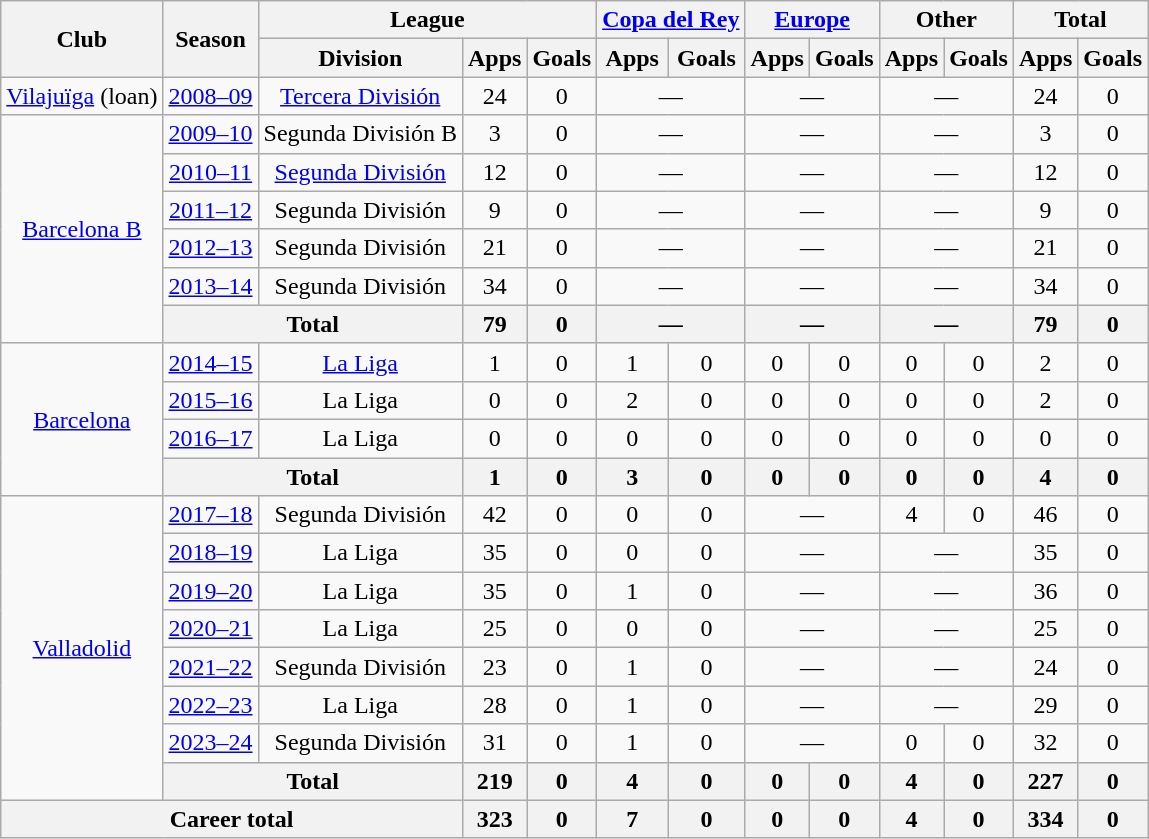<table class="wikitable" style="text-align:center">
<tr>
<th rowspan=2>Club</th>
<th rowspan=2>Season</th>
<th colspan=3>League</th>
<th colspan=2><a href='#'>Copa del Rey</a></th>
<th colspan=2><a href='#'>Europe</a></th>
<th colspan=2>Other</th>
<th colspan=2>Total</th>
</tr>
<tr>
<th>Division</th>
<th>Apps</th>
<th>Goals</th>
<th>Apps</th>
<th>Goals</th>
<th>Apps</th>
<th>Goals</th>
<th>Apps</th>
<th>Goals</th>
<th>Apps</th>
<th>Goals</th>
</tr>
<tr>
<td><a href='#'>Vilajuïga</a> (loan)</td>
<td><a href='#'>2008–09</a></td>
<td><a href='#'>Tercera División</a></td>
<td>24</td>
<td>0</td>
<td colspan=2>—</td>
<td colspan="2">—</td>
<td colspan=2>—</td>
<td>24</td>
<td>0</td>
</tr>
<tr>
<td rowspan="6"><a href='#'>Barcelona B</a></td>
<td><a href='#'>2009–10</a></td>
<td>Segunda División B</td>
<td>3</td>
<td>0</td>
<td colspan="2">—</td>
<td colspan="2">—</td>
<td colspan="2">—</td>
<td>3</td>
<td>0</td>
</tr>
<tr>
<td><a href='#'>2010–11</a></td>
<td><a href='#'>Segunda División</a></td>
<td>12</td>
<td>0</td>
<td colspan="2">—</td>
<td colspan="2">—</td>
<td colspan="2">—</td>
<td>12</td>
<td>0</td>
</tr>
<tr>
<td><a href='#'>2011–12</a></td>
<td>Segunda División</td>
<td>9</td>
<td>0</td>
<td colspan="2">—</td>
<td colspan="2">—</td>
<td colspan="2">—</td>
<td>9</td>
<td>0</td>
</tr>
<tr>
<td><a href='#'>2012–13</a></td>
<td>Segunda División</td>
<td>21</td>
<td>0</td>
<td colspan="2">—</td>
<td colspan="2">—</td>
<td colspan="2">—</td>
<td>21</td>
<td>0</td>
</tr>
<tr>
<td><a href='#'>2013–14</a></td>
<td>Segunda División</td>
<td>34</td>
<td>0</td>
<td colspan="2">—</td>
<td colspan="2">—</td>
<td colspan="2">—</td>
<td>34</td>
<td>0</td>
</tr>
<tr>
<th colspan="2">Total</th>
<th>79</th>
<th>0</th>
<th colspan="2">—</th>
<th colspan="2">—</th>
<th colspan="2">—</th>
<th>79</th>
<th>0</th>
</tr>
<tr>
<td rowspan="4"><a href='#'>Barcelona</a></td>
<td><a href='#'>2014–15</a></td>
<td><a href='#'>La Liga</a></td>
<td>1</td>
<td>0</td>
<td>1</td>
<td>0</td>
<td>0</td>
<td>0</td>
<td>0</td>
<td>0</td>
<td>2</td>
<td>0</td>
</tr>
<tr>
<td><a href='#'>2015–16</a></td>
<td>La Liga</td>
<td>0</td>
<td>0</td>
<td>2</td>
<td>0</td>
<td>0</td>
<td>0</td>
<td>0</td>
<td>0</td>
<td>2</td>
<td>0</td>
</tr>
<tr>
<td><a href='#'>2016–17</a></td>
<td>La Liga</td>
<td>0</td>
<td>0</td>
<td>0</td>
<td>0</td>
<td>0</td>
<td>0</td>
<td>0</td>
<td>0</td>
<td>0</td>
<td>0</td>
</tr>
<tr>
<th colspan="2">Total</th>
<th>1</th>
<th>0</th>
<th>3</th>
<th>0</th>
<th>0</th>
<th>0</th>
<th>0</th>
<th>0</th>
<th>4</th>
<th>0</th>
</tr>
<tr>
<td rowspan="8"><a href='#'>Valladolid</a></td>
<td><a href='#'>2017–18</a></td>
<td>Segunda División</td>
<td>42</td>
<td>0</td>
<td>0</td>
<td>0</td>
<td colspan="2">—</td>
<td>4</td>
<td>0</td>
<td>46</td>
<td>0</td>
</tr>
<tr>
<td><a href='#'>2018–19</a></td>
<td>La Liga</td>
<td>35</td>
<td>0</td>
<td>0</td>
<td>0</td>
<td colspan="2">—</td>
<td colspan="2">—</td>
<td>35</td>
<td>0</td>
</tr>
<tr>
<td><a href='#'>2019–20</a></td>
<td>La Liga</td>
<td>35</td>
<td>0</td>
<td>1</td>
<td>0</td>
<td colspan="2">—</td>
<td colspan="2">—</td>
<td>36</td>
<td>0</td>
</tr>
<tr>
<td><a href='#'>2020–21</a></td>
<td>La Liga</td>
<td>25</td>
<td>0</td>
<td>0</td>
<td>0</td>
<td colspan="2">—</td>
<td colspan="2">—</td>
<td>25</td>
<td>0</td>
</tr>
<tr>
<td><a href='#'>2021–22</a></td>
<td>Segunda División</td>
<td>23</td>
<td>0</td>
<td>1</td>
<td>0</td>
<td colspan="2">—</td>
<td colspan="2">—</td>
<td>24</td>
<td>0</td>
</tr>
<tr>
<td><a href='#'>2022–23</a></td>
<td>La Liga</td>
<td>28</td>
<td>0</td>
<td>1</td>
<td>0</td>
<td colspan="2">—</td>
<td colspan="2">—</td>
<td>29</td>
<td>0</td>
</tr>
<tr>
<td><a href='#'>2023–24</a></td>
<td>Segunda División</td>
<td>31</td>
<td>0</td>
<td>1</td>
<td>0</td>
<td colspan="2">—</td>
<td>0</td>
<td>0</td>
<td>32</td>
<td>0</td>
</tr>
<tr>
<th colspan="2">Total</th>
<th>219</th>
<th>0</th>
<th>4</th>
<th>0</th>
<th>0</th>
<th>0</th>
<th>4</th>
<th>0</th>
<th>227</th>
<th>0</th>
</tr>
<tr>
<th colspan="3">Career total</th>
<th>323</th>
<th>0</th>
<th>7</th>
<th>0</th>
<th>0</th>
<th>0</th>
<th>4</th>
<th>0</th>
<th>334</th>
<th>0</th>
</tr>
</table>
